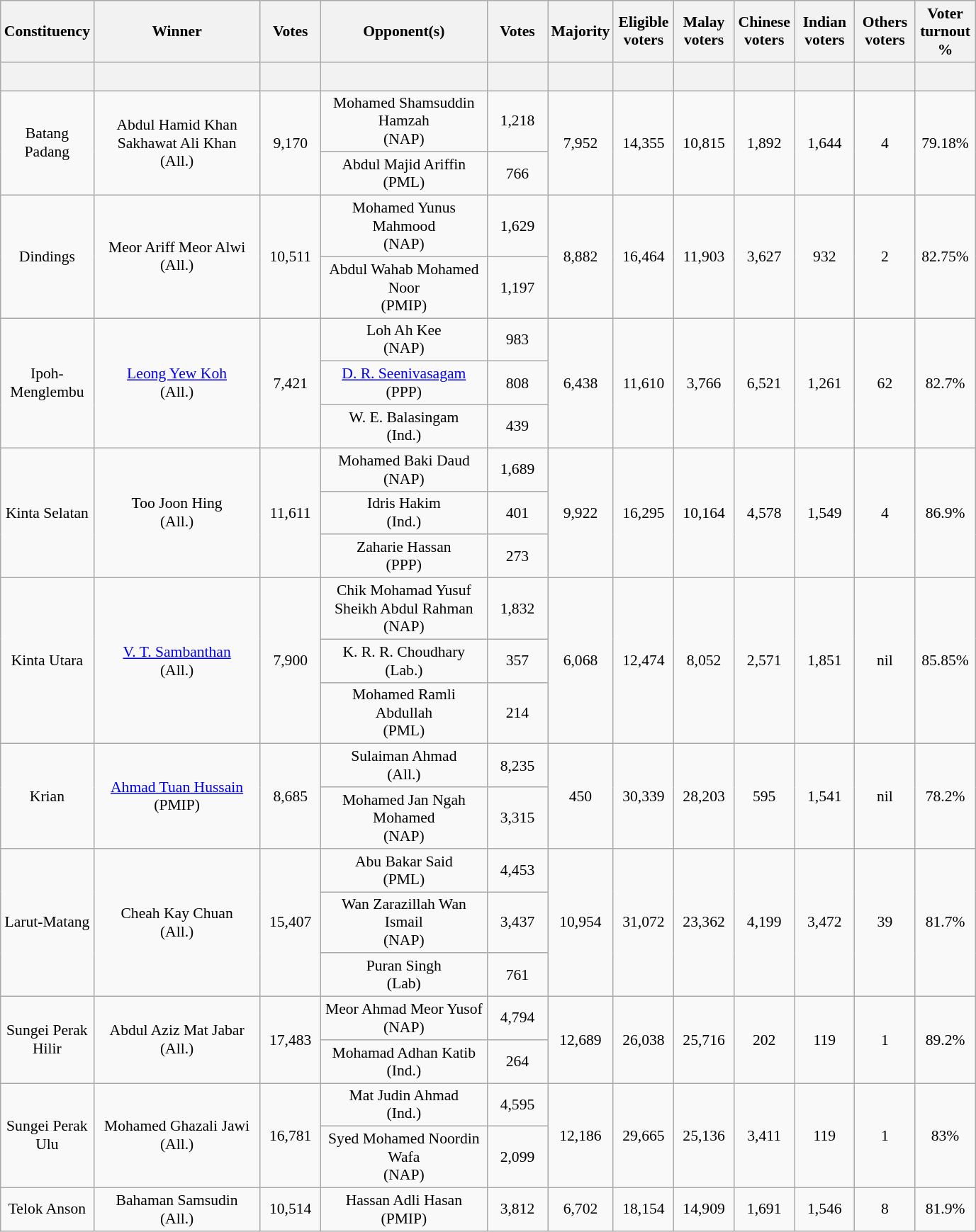<table class="wikitable sortable" style="text-align:center; font-size:90%">
<tr>
<th width="60">Constituency</th>
<th width="150">Winner</th>
<th width="50">Votes</th>
<th width="150">Opponent(s)</th>
<th width="50">Votes</th>
<th width="50">Majority</th>
<th width="50">Eligible voters</th>
<th width="50">Malay voters</th>
<th width="50">Chinese voters</th>
<th width="50">Indian voters</th>
<th width="50">Others voters</th>
<th width="50">Voter turnout %</th>
</tr>
<tr>
<th height="20"></th>
<th></th>
<th></th>
<th></th>
<th></th>
<th></th>
<th></th>
<th></th>
<th></th>
<th></th>
<th></th>
<th></th>
</tr>
<tr>
<td rowspan=2>Batang Padang</td>
<td rowspan=2>Abdul Hamid Khan Sakhawat Ali Khan<br>(All.)</td>
<td rowspan=2>9,170</td>
<td>Mohamed Shamsuddin Hamzah<br>(NAP)</td>
<td>1,218</td>
<td rowspan=2>7,952</td>
<td rowspan=2>14,355</td>
<td rowspan=2>10,815</td>
<td rowspan=2>1,892</td>
<td rowspan=2>1,644</td>
<td rowspan=2>4</td>
<td rowspan=2>79.18%</td>
</tr>
<tr>
<td>Abdul Majid Ariffin<br>(PML)</td>
<td>766</td>
</tr>
<tr>
<td rowspan=2>Dindings</td>
<td rowspan=2>Meor Ariff Meor Alwi<br>(All.)</td>
<td rowspan=2>10,511</td>
<td>Mohamed Yunus Mahmood<br>(NAP)</td>
<td>1,629</td>
<td rowspan=2>8,882</td>
<td rowspan=2>16,464</td>
<td rowspan=2>11,903</td>
<td rowspan=2>3,627</td>
<td rowspan=2>932</td>
<td rowspan=2>2</td>
<td rowspan=2>82.75%</td>
</tr>
<tr>
<td>Abdul Wahab Mohamed Noor<br>(PMIP)</td>
<td>1,197</td>
</tr>
<tr>
<td rowspan=3>Ipoh-Menglembu</td>
<td rowspan=3><a href='#'>Leong Yew Koh</a><br>(All.)</td>
<td rowspan=3>7,421</td>
<td>Loh Ah Kee<br>(NAP)</td>
<td>983</td>
<td rowspan=3>6,438</td>
<td rowspan=3>11,610</td>
<td rowspan=3>3,766</td>
<td rowspan=3>6,521</td>
<td rowspan=3>1,261</td>
<td rowspan=3>62</td>
<td rowspan=3>82.7%</td>
</tr>
<tr>
<td><a href='#'>D. R. Seenivasagam</a><br>(PPP)</td>
<td>808</td>
</tr>
<tr>
<td>W. E. Balasingam<br>(Ind.)</td>
<td>439</td>
</tr>
<tr>
<td rowspan=3>Kinta Selatan</td>
<td rowspan=3>Too Joon Hing<br>(All.)</td>
<td rowspan=3>11,611</td>
<td>Mohamed Baki Daud<br>(NAP)</td>
<td>1,689</td>
<td rowspan=3>9,922</td>
<td rowspan=3>16,295</td>
<td rowspan=3>10,164</td>
<td rowspan=3>4,578</td>
<td rowspan=3>1,549</td>
<td rowspan=3>4</td>
<td rowspan=3>86.9%</td>
</tr>
<tr>
<td>Idris Hakim<br>(Ind.)</td>
<td>401</td>
</tr>
<tr>
<td>Zaharie Hassan<br>(PPP)</td>
<td>273</td>
</tr>
<tr>
<td rowspan=3>Kinta Utara</td>
<td rowspan=3><a href='#'>V. T. Sambanthan</a><br>(All.)</td>
<td rowspan=3>7,900</td>
<td>Chik Mohamad Yusuf Sheikh Abdul Rahman<br>(NAP)</td>
<td>1,832</td>
<td rowspan=3>6,068</td>
<td rowspan=3>12,474</td>
<td rowspan=3>8,052</td>
<td rowspan=3>2,571</td>
<td rowspan=3>1,851</td>
<td rowspan=3>nil</td>
<td rowspan=3>85.85%</td>
</tr>
<tr>
<td>K. R. R. Choudhary<br>(Lab.)</td>
<td>357</td>
</tr>
<tr>
<td>Mohamed Ramli Abdullah<br>(PML)</td>
<td>214</td>
</tr>
<tr>
<td rowspan=2>Krian</td>
<td rowspan=2><a href='#'>Ahmad Tuan Hussain</a><br>(PMIP)</td>
<td rowspan=2>8,685</td>
<td>Sulaiman Ahmad<br>(All.)</td>
<td>8,235</td>
<td rowspan=2>450</td>
<td rowspan=2>30,339</td>
<td rowspan=2>28,203</td>
<td rowspan=2>595</td>
<td rowspan=2>1,541</td>
<td rowspan=2>nil</td>
<td rowspan=2>78.2%</td>
</tr>
<tr>
<td>Mohamed Jan Ngah Mohamed<br>(NAP)</td>
<td>3,315</td>
</tr>
<tr>
<td rowspan=3>Larut-Matang</td>
<td rowspan=3>Cheah Kay Chuan<br>(All.)</td>
<td rowspan=3>15,407</td>
<td>Abu Bakar Said<br>(PML)</td>
<td>4,453</td>
<td rowspan=3>10,954</td>
<td rowspan=3>31,072</td>
<td rowspan=3>23,362</td>
<td rowspan=3>4,199</td>
<td rowspan=3>3,472</td>
<td rowspan=3>39</td>
<td rowspan=3>81.7%</td>
</tr>
<tr>
<td>Wan Zarazillah Wan Ismail<br>(NAP)</td>
<td>3,437</td>
</tr>
<tr>
<td>Puran Singh<br>(Lab)</td>
<td>761</td>
</tr>
<tr>
<td rowspan=2>Sungei Perak Hilir</td>
<td rowspan=2>Abdul Aziz Mat Jabar<br>(All.)</td>
<td rowspan=2>17,483</td>
<td>Meor Ahmad Meor Yusof<br>(NAP)</td>
<td>4,794</td>
<td rowspan=2>12,689</td>
<td rowspan=2>26,038</td>
<td rowspan=2>25,716</td>
<td rowspan=2>202</td>
<td rowspan=2>119</td>
<td rowspan=2>1</td>
<td rowspan=2>89.2%</td>
</tr>
<tr>
<td>Mohamad Adhan Katib<br>(Ind.)</td>
<td>264</td>
</tr>
<tr>
<td rowspan=2>Sungei Perak Ulu</td>
<td rowspan=2>Mohamed Ghazali Jawi<br>(All.)</td>
<td rowspan=2>16,781</td>
<td>Mat Judin Ahmad<br>(Ind.)</td>
<td>4,595</td>
<td rowspan=2>12,186</td>
<td rowspan=2>29,665</td>
<td rowspan=2>25,136</td>
<td rowspan=2>3,411</td>
<td rowspan=2>119</td>
<td rowspan=2>1</td>
<td rowspan=2>83%</td>
</tr>
<tr>
<td>Syed Mohamed Noordin Wafa<br>(NAP)</td>
<td>2,099</td>
</tr>
<tr>
<td>Telok Anson</td>
<td>Bahaman Samsudin<br>(All.)</td>
<td>10,514</td>
<td>Hassan Adli Hasan<br>(PMIP)</td>
<td>3,812</td>
<td>6,702</td>
<td>18,154</td>
<td>14,909</td>
<td>1,691</td>
<td>1,546</td>
<td>8</td>
<td>81.9%</td>
</tr>
</table>
